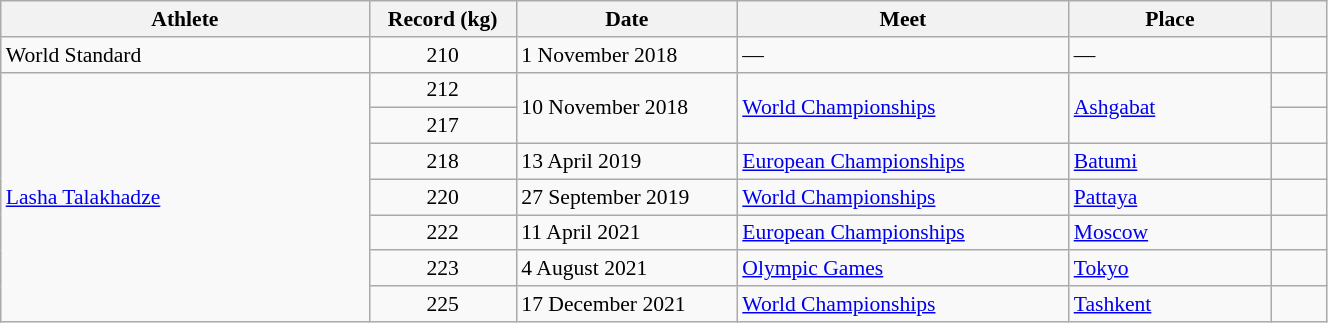<table class="wikitable" style="font-size:90%; width: 70%;">
<tr>
<th width=20%>Athlete</th>
<th width=8%>Record (kg)</th>
<th width=12%>Date</th>
<th width=18%>Meet</th>
<th width=11%>Place</th>
<th width=3%></th>
</tr>
<tr>
<td>World Standard</td>
<td align="center">210</td>
<td>1 November 2018</td>
<td>—</td>
<td>—</td>
<td></td>
</tr>
<tr>
<td rowspan="7"> <a href='#'>Lasha Talakhadze</a></td>
<td align="center">212</td>
<td rowspan=2>10 November 2018</td>
<td rowspan=2><a href='#'>World Championships</a></td>
<td rowspan=2><a href='#'>Ashgabat</a></td>
<td></td>
</tr>
<tr>
<td align="center">217</td>
<td></td>
</tr>
<tr>
<td align="center">218</td>
<td>13 April 2019</td>
<td><a href='#'>European Championships</a></td>
<td><a href='#'>Batumi</a></td>
<td></td>
</tr>
<tr>
<td align="center">220</td>
<td>27 September 2019</td>
<td><a href='#'>World Championships</a></td>
<td><a href='#'>Pattaya</a></td>
<td></td>
</tr>
<tr>
<td align="center">222</td>
<td>11 April 2021</td>
<td><a href='#'>European Championships</a></td>
<td><a href='#'>Moscow</a></td>
<td></td>
</tr>
<tr>
<td align="center">223</td>
<td>4 August 2021</td>
<td><a href='#'>Olympic Games</a></td>
<td><a href='#'>Tokyo</a></td>
<td></td>
</tr>
<tr>
<td align="center">225</td>
<td>17 December 2021</td>
<td><a href='#'>World Championships</a></td>
<td><a href='#'>Tashkent</a></td>
<td></td>
</tr>
</table>
